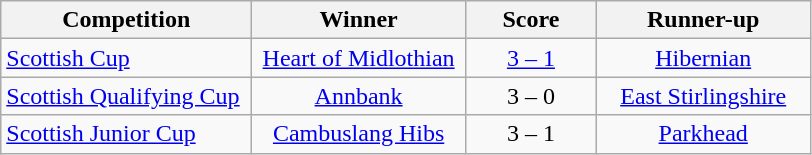<table class="wikitable" style="text-align: center;">
<tr>
<th width=160>Competition</th>
<th width=135>Winner</th>
<th width=80>Score</th>
<th width=135>Runner-up</th>
</tr>
<tr>
<td align=left><a href='#'>Scottish Cup</a></td>
<td><a href='#'>Heart of Midlothian</a></td>
<td><a href='#'>3 – 1</a></td>
<td><a href='#'>Hibernian</a></td>
</tr>
<tr>
<td align=left><a href='#'>Scottish Qualifying Cup</a></td>
<td><a href='#'>Annbank</a></td>
<td>3 – 0</td>
<td><a href='#'>East Stirlingshire</a></td>
</tr>
<tr>
<td align=left><a href='#'>Scottish Junior Cup</a></td>
<td><a href='#'>Cambuslang Hibs</a></td>
<td>3 – 1</td>
<td><a href='#'>Parkhead</a></td>
</tr>
</table>
